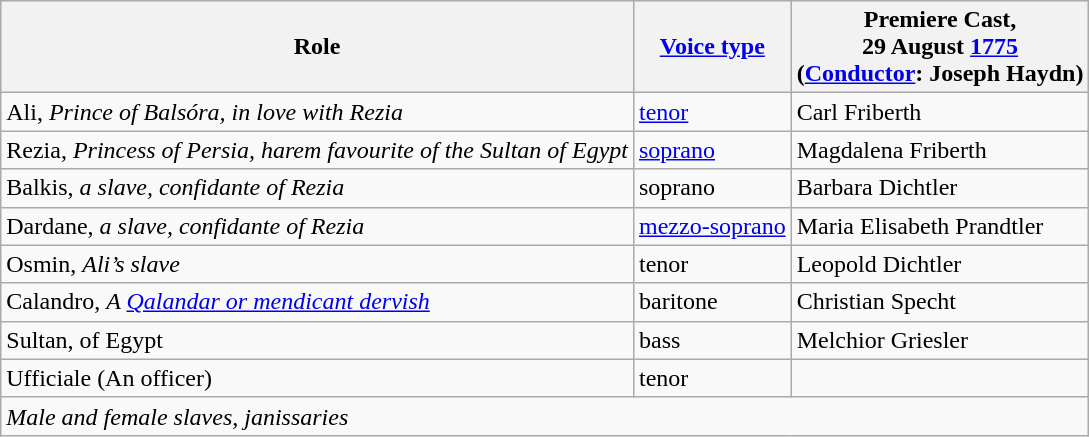<table class="wikitable">
<tr>
<th>Role</th>
<th><a href='#'>Voice type</a></th>
<th>Premiere Cast,<br>29 August <a href='#'>1775</a><br>(<a href='#'>Conductor</a>: Joseph Haydn)</th>
</tr>
<tr>
<td>Ali, <em>Prince of Balsóra, in love with Rezia</em></td>
<td><a href='#'>tenor</a></td>
<td>Carl Friberth</td>
</tr>
<tr>
<td>Rezia, <em>Princess of Persia, harem favourite of the Sultan of Egypt</em></td>
<td><a href='#'>soprano</a></td>
<td>Magdalena Friberth</td>
</tr>
<tr>
<td>Balkis, <em>a slave, confidante of Rezia</em></td>
<td>soprano</td>
<td>Barbara Dichtler</td>
</tr>
<tr>
<td>Dardane, <em>a slave, confidante of Rezia</em></td>
<td><a href='#'>mezzo-soprano</a></td>
<td>Maria Elisabeth Prandtler</td>
</tr>
<tr>
<td>Osmin, <em>Ali’s slave</em></td>
<td>tenor</td>
<td>Leopold Dichtler</td>
</tr>
<tr>
<td>Calandro, <em>A <a href='#'>Qalandar or mendicant dervish</a></em></td>
<td>baritone</td>
<td>Christian Specht</td>
</tr>
<tr>
<td>Sultan, of Egypt</td>
<td>bass</td>
<td>Melchior Griesler</td>
</tr>
<tr>
<td>Ufficiale (An officer)</td>
<td>tenor</td>
<td></td>
</tr>
<tr>
<td colspan="4"><em>Male and female slaves, janissaries</em></td>
</tr>
</table>
